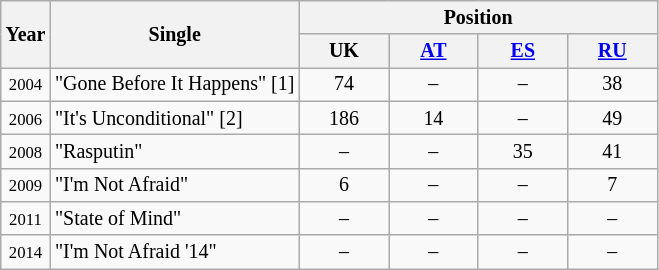<table class="wikitable" style="font-size: 10pt; text-align: center">
<tr>
<th rowspan="2">Year</th>
<th rowspan="2">Single</th>
<th colspan="6">Position</th>
</tr>
<tr style="font-size:100%;">
<th style="width:4em;">UK</th>
<th style="width:4em;"><a href='#'>AT</a></th>
<th style="width:4em;"><a href='#'>ES</a></th>
<th style="width:4em;"><a href='#'>RU</a></th>
</tr>
<tr>
<td><small>2004</small></td>
<td align="left">"Gone Before It Happens" [1]</td>
<td style="text-align:center;">74</td>
<td style="text-align:center;">–</td>
<td style="text-align:center;">–</td>
<td style="text-align:center;">38</td>
</tr>
<tr>
<td><small>2006</small></td>
<td align="left">"It's Unconditional" [2]</td>
<td style="text-align:center;">186</td>
<td style="text-align:center;">14</td>
<td style="text-align:center;">–</td>
<td style="text-align:center;">49</td>
</tr>
<tr>
<td><small>2008</small></td>
<td align="left">"Rasputin"</td>
<td style="text-align:center;">–</td>
<td style="text-align:center;">–</td>
<td style="text-align:center;">35</td>
<td style="text-align:center;">41</td>
</tr>
<tr>
<td><small>2009</small></td>
<td align="left">"I'm Not Afraid"</td>
<td style="text-align:center;">6</td>
<td style="text-align:center;">–</td>
<td style="text-align:center;">–</td>
<td style="text-align:center;">7</td>
</tr>
<tr>
<td><small>2011</small></td>
<td align="left">"State of Mind"</td>
<td style="text-align:center;">–</td>
<td style="text-align:center;">–</td>
<td style="text-align:center;">–</td>
<td style="text-align:center;">–</td>
</tr>
<tr>
<td><small>2014</small></td>
<td align="left">"I'm Not Afraid '14"</td>
<td style="text-align:center;">–</td>
<td style="text-align:center;">–</td>
<td style="text-align:center;">–</td>
<td style="text-align:center;">–</td>
</tr>
</table>
